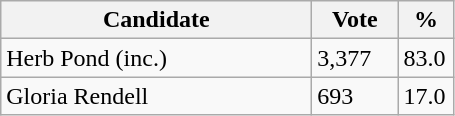<table class="wikitable">
<tr>
<th bgcolor="#DDDDFF" width="200px">Candidate</th>
<th bgcolor="#DDDDFF" width="50px">Vote</th>
<th bgcolor="#DDDDFF" width="30px">%</th>
</tr>
<tr>
<td>Herb Pond (inc.)</td>
<td>3,377</td>
<td>83.0</td>
</tr>
<tr>
<td>Gloria Rendell</td>
<td>693</td>
<td>17.0</td>
</tr>
</table>
